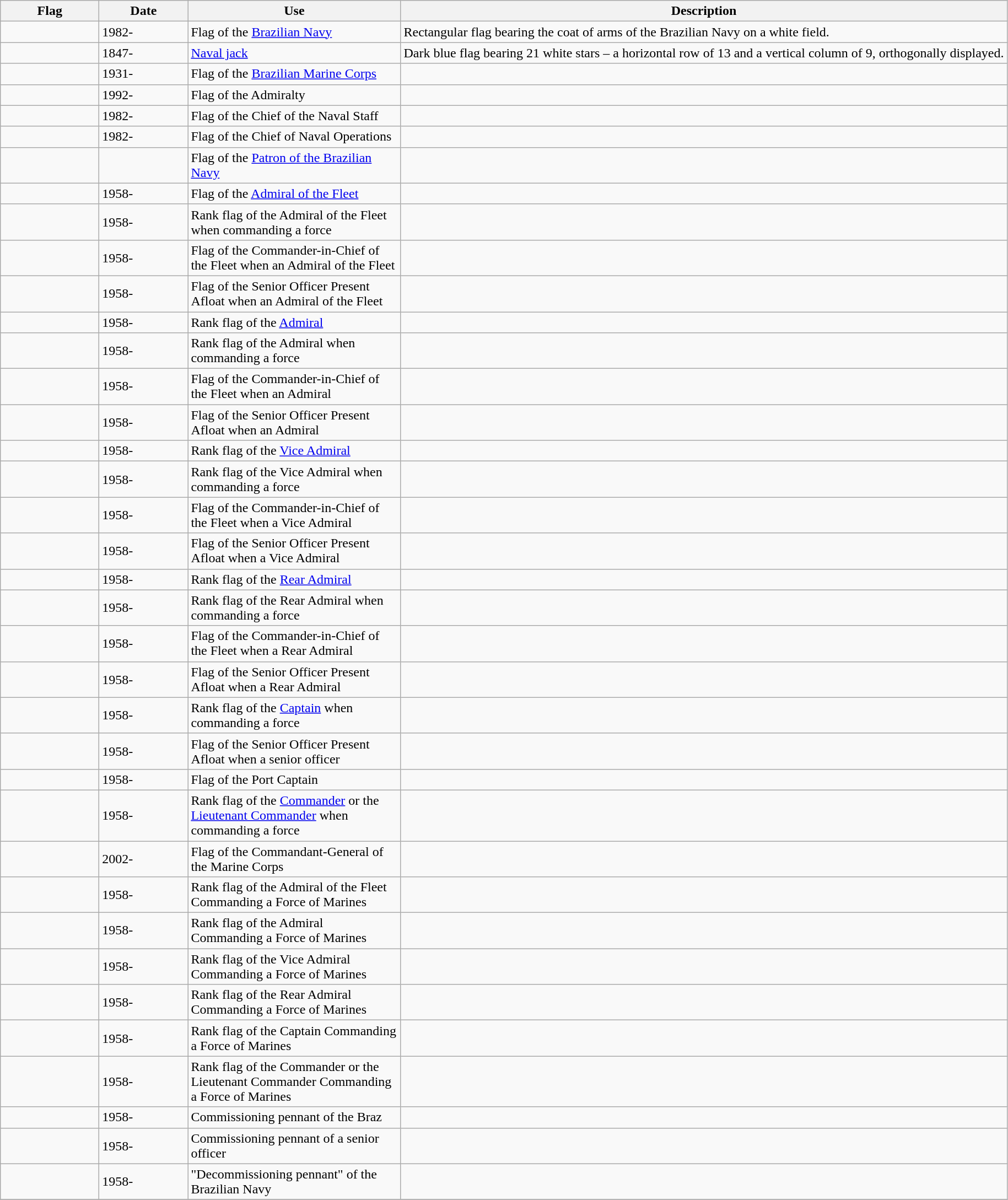<table class="wikitable" style="background: #f9f9f9">
<tr>
<th width="112">Flag</th>
<th width="100">Date</th>
<th width="250">Use</th>
<th>Description</th>
</tr>
<tr>
<td></td>
<td>1982-</td>
<td>Flag of the <a href='#'>Brazilian Navy</a></td>
<td>Rectangular flag bearing the coat of arms of the Brazilian Navy on a white field.</td>
</tr>
<tr>
<td></td>
<td>1847-</td>
<td><a href='#'>Naval jack</a></td>
<td>Dark blue flag bearing 21 white stars – a horizontal row of 13 and a vertical column of 9, orthogonally displayed.</td>
</tr>
<tr>
<td></td>
<td>1931-</td>
<td>Flag of the <a href='#'>Brazilian Marine Corps</a></td>
<td></td>
</tr>
<tr>
<td></td>
<td>1992-</td>
<td>Flag of the Admiralty</td>
<td></td>
</tr>
<tr>
<td></td>
<td>1982-</td>
<td>Flag of the Chief of the Naval Staff</td>
<td></td>
</tr>
<tr>
<td></td>
<td>1982-</td>
<td>Flag of the Chief of Naval Operations</td>
<td></td>
</tr>
<tr>
<td></td>
<td></td>
<td>Flag of the <a href='#'>Patron of the Brazilian Navy</a></td>
<td></td>
</tr>
<tr>
<td></td>
<td>1958-</td>
<td>Flag of the <a href='#'>Admiral of the Fleet</a></td>
<td></td>
</tr>
<tr>
<td></td>
<td>1958-</td>
<td>Rank flag of the Admiral of the Fleet when commanding a force</td>
<td></td>
</tr>
<tr>
<td></td>
<td>1958-</td>
<td>Flag of the Commander-in-Chief of the Fleet when an Admiral of the Fleet</td>
<td></td>
</tr>
<tr>
<td></td>
<td>1958-</td>
<td>Flag of the Senior Officer Present Afloat when an Admiral of the Fleet</td>
<td></td>
</tr>
<tr>
<td></td>
<td>1958-</td>
<td>Rank flag of the <a href='#'>Admiral</a></td>
<td></td>
</tr>
<tr>
<td></td>
<td>1958-</td>
<td>Rank flag of the Admiral when commanding a force</td>
<td></td>
</tr>
<tr>
<td></td>
<td>1958-</td>
<td>Flag of the Commander-in-Chief of the Fleet when an Admiral</td>
<td></td>
</tr>
<tr>
<td></td>
<td>1958-</td>
<td>Flag of the Senior Officer Present Afloat when an Admiral</td>
<td></td>
</tr>
<tr>
<td></td>
<td>1958-</td>
<td>Rank flag of the <a href='#'>Vice Admiral</a></td>
<td></td>
</tr>
<tr>
<td></td>
<td>1958-</td>
<td>Rank flag of the Vice Admiral when commanding a force</td>
<td></td>
</tr>
<tr>
<td></td>
<td>1958-</td>
<td>Flag of the Commander-in-Chief of the Fleet when a Vice Admiral</td>
<td></td>
</tr>
<tr>
<td></td>
<td>1958-</td>
<td>Flag of the Senior Officer Present Afloat when a Vice Admiral</td>
<td></td>
</tr>
<tr>
<td></td>
<td>1958-</td>
<td>Rank flag of the <a href='#'>Rear Admiral</a></td>
<td></td>
</tr>
<tr>
<td></td>
<td>1958-</td>
<td>Rank flag of the Rear Admiral when commanding a force</td>
<td></td>
</tr>
<tr>
<td></td>
<td>1958-</td>
<td>Flag of the Commander-in-Chief of the Fleet when a Rear Admiral</td>
<td></td>
</tr>
<tr>
<td></td>
<td>1958-</td>
<td>Flag of the Senior Officer Present Afloat when a Rear Admiral</td>
<td></td>
</tr>
<tr>
<td></td>
<td>1958-</td>
<td>Rank flag of the <a href='#'>Captain</a> when commanding a force</td>
<td></td>
</tr>
<tr>
<td></td>
<td>1958-</td>
<td>Flag of the Senior Officer Present Afloat when a senior officer</td>
<td></td>
</tr>
<tr>
<td></td>
<td>1958-</td>
<td>Flag of the Port Captain</td>
<td></td>
</tr>
<tr>
<td></td>
<td>1958-</td>
<td>Rank flag of the <a href='#'>Commander</a> or the <a href='#'>Lieutenant Commander</a> when commanding a force</td>
<td></td>
</tr>
<tr>
<td></td>
<td>2002-</td>
<td>Flag of the Commandant-General of the Marine Corps</td>
<td></td>
</tr>
<tr>
<td></td>
<td>1958-</td>
<td>Rank flag of the Admiral of the Fleet Commanding a Force of Marines</td>
<td></td>
</tr>
<tr>
<td></td>
<td>1958-</td>
<td>Rank flag of the Admiral Commanding a Force of Marines</td>
<td></td>
</tr>
<tr>
<td></td>
<td>1958-</td>
<td>Rank flag of the Vice Admiral Commanding a Force of Marines</td>
<td></td>
</tr>
<tr>
<td></td>
<td>1958-</td>
<td>Rank flag of the Rear Admiral Commanding a Force of Marines</td>
<td></td>
</tr>
<tr>
<td></td>
<td>1958-</td>
<td>Rank flag of the Captain Commanding a Force of Marines</td>
<td></td>
</tr>
<tr>
<td></td>
<td>1958-</td>
<td>Rank flag of the Commander or the Lieutenant Commander Commanding a Force of Marines</td>
<td></td>
</tr>
<tr>
<td></td>
<td>1958-</td>
<td>Commissioning pennant of the Braz</td>
</tr>
<tr>
<td></td>
<td>1958-</td>
<td>Commissioning pennant of a senior officer</td>
<td></td>
</tr>
<tr>
<td></td>
<td>1958-</td>
<td>"Decommissioning pennant" of the Brazilian Navy</td>
<td></td>
</tr>
<tr>
</tr>
</table>
